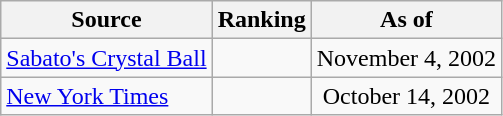<table class="wikitable" style="text-align:center">
<tr>
<th>Source</th>
<th>Ranking</th>
<th>As of</th>
</tr>
<tr>
<td align=left><a href='#'>Sabato's Crystal Ball</a></td>
<td></td>
<td>November 4, 2002</td>
</tr>
<tr>
<td align=left><a href='#'>New York Times</a></td>
<td></td>
<td>October 14, 2002</td>
</tr>
</table>
